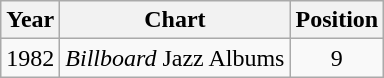<table class="wikitable">
<tr>
<th>Year</th>
<th>Chart</th>
<th>Position</th>
</tr>
<tr>
<td>1982</td>
<td><em>Billboard</em> Jazz Albums</td>
<td align="center">9 </td>
</tr>
</table>
